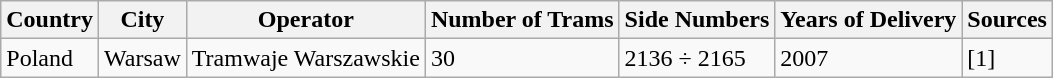<table class="wikitable">
<tr>
<th>Country</th>
<th>City</th>
<th>Operator</th>
<th>Number of Trams</th>
<th>Side Numbers</th>
<th>Years of Delivery</th>
<th>Sources</th>
</tr>
<tr>
<td>Poland</td>
<td>Warsaw</td>
<td>Tramwaje Warszawskie</td>
<td>30</td>
<td>2136 ÷ 2165</td>
<td>2007</td>
<td>[1]</td>
</tr>
</table>
